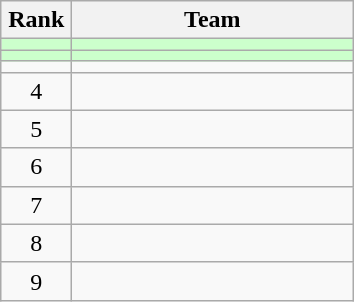<table class="wikitable" style="text-align: center;">
<tr>
<th width=40>Rank</th>
<th width=180>Team</th>
</tr>
<tr align=center; bgcolor=#ccffcc>
<td></td>
<td style="text-align:left;"></td>
</tr>
<tr align=center; bgcolor=#ccffcc>
<td></td>
<td style="text-align:left;"></td>
</tr>
<tr align=center>
<td></td>
<td style="text-align:left;"></td>
</tr>
<tr align=center>
<td>4</td>
<td style="text-align:left;"></td>
</tr>
<tr align=center>
<td>5</td>
<td style="text-align:left;"></td>
</tr>
<tr align=center>
<td>6</td>
<td style="text-align:left;"></td>
</tr>
<tr align=center>
<td>7</td>
<td style="text-align:left;"></td>
</tr>
<tr align=center>
<td>8</td>
<td style="text-align:left;"></td>
</tr>
<tr align=center>
<td>9</td>
<td style="text-align:left;"></td>
</tr>
</table>
